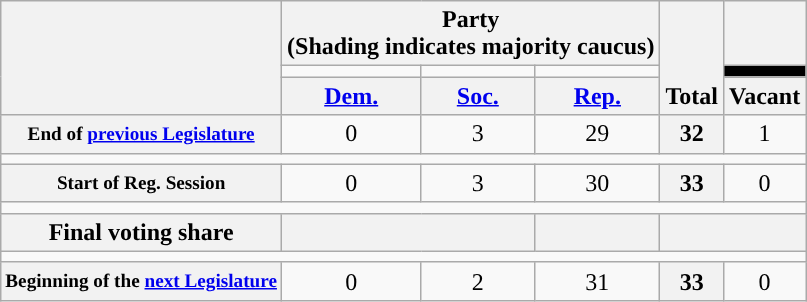<table class=wikitable style="text-align:center">
<tr style="vertical-align:bottom;">
<th rowspan=3></th>
<th colspan=3>Party <div>(Shading indicates majority caucus)</div></th>
<th rowspan=3>Total</th>
<th></th>
</tr>
<tr style="height:5px">
<td style="background-color:"></td>
<td style="background-color:"></td>
<td style="background-color:"></td>
<td style="background:black;"></td>
</tr>
<tr>
<th><a href='#'>Dem.</a></th>
<th><a href='#'>Soc.</a></th>
<th><a href='#'>Rep.</a></th>
<th>Vacant</th>
</tr>
<tr>
<th style="font-size:80%;">End of <a href='#'>previous Legislature</a></th>
<td>0</td>
<td>3</td>
<td>29</td>
<th>32</th>
<td>1</td>
</tr>
<tr>
<td colspan=6></td>
</tr>
<tr>
<th style="font-size:80%;">Start of Reg. Session</th>
<td>0</td>
<td>3</td>
<td>30</td>
<th>33</th>
<td>0</td>
</tr>
<tr>
<td colspan=6></td>
</tr>
<tr>
<th>Final voting share</th>
<th colspan=2></th>
<th></th>
<th colspan=2></th>
</tr>
<tr>
<td colspan=6></td>
</tr>
<tr>
<th style="font-size:80%;">Beginning of the <a href='#'>next Legislature</a></th>
<td>0</td>
<td>2</td>
<td>31</td>
<th>33</th>
<td>0</td>
</tr>
</table>
